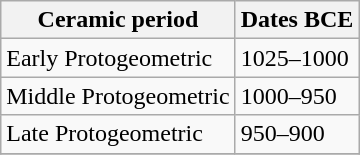<table class="wikitable">
<tr>
<th>Ceramic period</th>
<th>Dates BCE</th>
</tr>
<tr ||>
<td>Early Protogeometric</td>
<td>1025–1000</td>
</tr>
<tr>
<td>Middle Protogeometric</td>
<td>1000–950</td>
</tr>
<tr>
<td>Late Protogeometric</td>
<td>950–900</td>
</tr>
<tr>
</tr>
</table>
